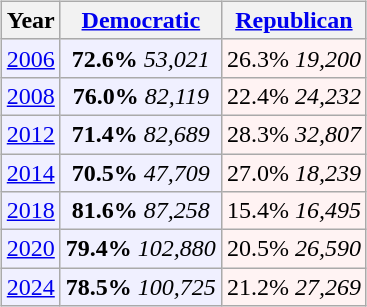<table class="wikitable" style="float:left; margin:9px">
<tr style="background:lightgrey;">
<th>Year</th>
<th><a href='#'>Democratic</a></th>
<th><a href='#'>Republican</a></th>
</tr>
<tr>
<td style="text-align:center; background:#f0f0ff;"><a href='#'>2006</a></td>
<td style="text-align:center; background:#f0f0ff;"><strong>72.6%</strong> <em>53,021</em></td>
<td style="text-align:center; background:#fff3f3;">26.3% <em>19,200</em></td>
</tr>
<tr>
<td style="text-align:center; background:#f0f0ff;"><a href='#'>2008</a></td>
<td style="text-align:center; background:#f0f0ff;"><strong>76.0%</strong> <em>82,119</em></td>
<td style="text-align:center; background:#fff3f3;">22.4% <em>24,232</em></td>
</tr>
<tr>
<td style="text-align:center; background:#f0f0ff;"><a href='#'>2012</a></td>
<td style="text-align:center; background:#f0f0ff;"><strong>71.4%</strong> <em>82,689</em></td>
<td style="text-align:center; background:#fff3f3;">28.3% <em>32,807</em></td>
</tr>
<tr>
<td style="text-align:center; background:#f0f0ff;"><a href='#'>2014</a></td>
<td style="text-align:center; background:#f0f0ff;"><strong>70.5%</strong> <em>47,709</em></td>
<td style="text-align:center; background:#fff3f3;">27.0% <em>18,239</em></td>
</tr>
<tr>
<td style="text-align:center; background:#f0f0ff;"><a href='#'>2018</a></td>
<td style="text-align:center; background:#f0f0ff;"><strong>81.6%</strong> <em>87,258</em></td>
<td style="text-align:center; background:#fff3f3;">15.4% <em>16,495</em></td>
</tr>
<tr>
<td style="text-align:center; background:#f0f0ff;"><a href='#'>2020</a></td>
<td style="text-align:center; background:#f0f0ff;"><strong>79.4%</strong> <em>102,880</em></td>
<td style="text-align:center; background:#fff3f3;">20.5% <em>26,590</em></td>
</tr>
<tr>
<td style="text-align:center; background:#f0f0ff;"><a href='#'>2024</a></td>
<td style="text-align:center; background:#f0f0ff;"><strong>78.5%</strong> <em>100,725</em></td>
<td style="text-align:center; background:#fff3f3;">21.2% <em>27,269</em></td>
</tr>
</table>
